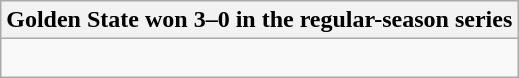<table class="wikitable collapsible collapsed">
<tr>
<th>Golden State won 3–0 in the regular-season series</th>
</tr>
<tr>
<td><br>

</td>
</tr>
</table>
